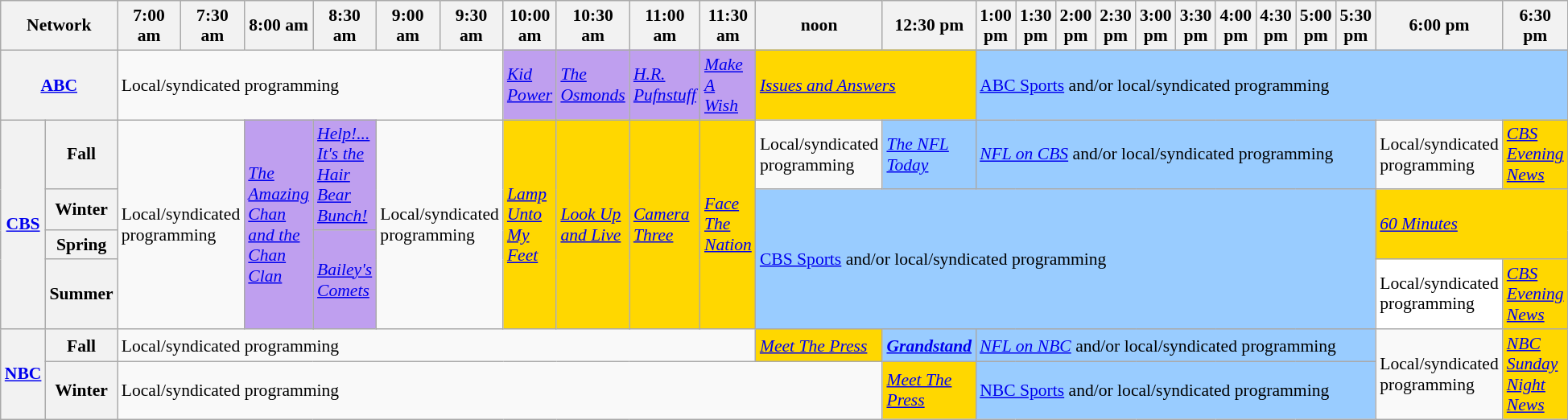<table class=wikitable style="font-size:90%">
<tr>
<th width="1.5%" bgcolor="#C0C0C0" colspan="2">Network</th>
<th width="4%" bgcolor="#C0C0C0">7:00 am</th>
<th width="4%" bgcolor="#C0C0C0">7:30 am</th>
<th width="4%" bgcolor="#C0C0C0">8:00 am</th>
<th width="4%" bgcolor="#C0C0C0">8:30 am</th>
<th width="4%" bgcolor="#C0C0C0">9:00 am</th>
<th width="4%" bgcolor="#C0C0C0">9:30 am</th>
<th width="4%" bgcolor="#C0C0C0">10:00 am</th>
<th width="4%" bgcolor="#C0C0C0">10:30 am</th>
<th width="4%" bgcolor="#C0C0C0">11:00 am</th>
<th width="4%" bgcolor="#C0C0C0">11:30 am</th>
<th width="4%" bgcolor="#C0C0C0">noon</th>
<th width="4%" bgcolor="#C0C0C0">12:30 pm</th>
<th width="4%" bgcolor="#C0C0C0">1:00 pm</th>
<th width="4%" bgcolor="#C0C0C0">1:30 pm</th>
<th width="4%" bgcolor="#C0C0C0">2:00 pm</th>
<th width="4%" bgcolor="#C0C0C0">2:30 pm</th>
<th width="4%" bgcolor="#C0C0C0">3:00 pm</th>
<th width="4%" bgcolor="#C0C0C0">3:30 pm</th>
<th width="4%" bgcolor="#C0C0C0">4:00 pm</th>
<th width="4%" bgcolor="#C0C0C0">4:30 pm</th>
<th width="4%" bgcolor="#C0C0C0">5:00 pm</th>
<th width="4%" bgcolor="#C0C0C0">5:30 pm</th>
<th width="4%" bgcolor="#C0C0C0">6:00 pm</th>
<th width="4%" bgcolor="#C0C0C0">6:30 pm</th>
</tr>
<tr>
<th colspan="2" bgcolor="#C0C0C0"><a href='#'>ABC</a></th>
<td colspan="6">Local/syndicated programming</td>
<td bgcolor="bf9fef"><em><a href='#'>Kid Power</a></em> </td>
<td bgcolor="bf9fef"><em><a href='#'>The Osmonds</a></em> </td>
<td bgcolor="bf9fef"><em><a href='#'>H.R. Pufnstuff</a></em> </td>
<td bgcolor="bf9fef"><em><a href='#'>Make A Wish</a></em></td>
<td colspan="2" bgcolor="gold"><em><a href='#'>Issues and Answers</a></em></td>
<td colspan="12" bgcolor="99ccff"><a href='#'>ABC Sports</a> and/or local/syndicated programming</td>
</tr>
<tr>
<th rowspan="4" bgcolor="#C0C0C0"><a href='#'>CBS</a></th>
<th>Fall</th>
<td colspan="2" rowspan="4">Local/syndicated programming</td>
<td rowspan="4" bgcolor="bf9fef"><em><a href='#'>The Amazing Chan and the Chan Clan</a></em> </td>
<td rowspan="2" bgcolor="bf9fef"><em><a href='#'>Help!... It's the Hair Bear Bunch!</a></em> </td>
<td colspan="2" rowspan="4">Local/syndicated programming</td>
<td rowspan="4" bgcolor="gold"><em><a href='#'>Lamp Unto My Feet</a></em></td>
<td rowspan="4" bgcolor="gold"><em><a href='#'>Look Up and Live</a></em></td>
<td rowspan="4" bgcolor="gold"><em><a href='#'>Camera Three</a></em></td>
<td rowspan="4" bgcolor="gold"><em><a href='#'>Face The Nation</a></em></td>
<td>Local/syndicated programming</td>
<td bgcolor="99ccff"><em><a href='#'>The NFL Today</a></em></td>
<td colspan="10" bgcolor="99ccff"><em><a href='#'>NFL on CBS</a></em> and/or local/syndicated programming</td>
<td rowspan="1">Local/syndicated programming</td>
<td rowspan="1" bgcolor="gold"><em><a href='#'>CBS Evening News</a></em></td>
</tr>
<tr>
<th>Winter</th>
<td colspan="12" rowspan=3 bgcolor="99ccff"><a href='#'>CBS Sports</a> and/or local/syndicated programming</td>
<td bgcolor=gold colspan=2 rowspan=2><em><a href='#'>60 Minutes</a></em></td>
</tr>
<tr>
<th>Spring</th>
<td bgcolor="bf9fef" rowspan=2><em><a href='#'>Bailey's Comets</a></em></td>
</tr>
<tr>
<th>Summer</th>
<td bgcolor=white>Local/syndicated programming</td>
<td bgcolor=gold><em><a href='#'>CBS Evening News</a></em></td>
</tr>
<tr>
<th rowspan="2"><a href='#'>NBC</a></th>
<th>Fall</th>
<td colspan="10">Local/syndicated programming</td>
<td bgcolor="gold"><em><a href='#'>Meet The Press</a></em></td>
<td bgcolor="99ccff"><strong><em><a href='#'>Grandstand</a></em></strong></td>
<td colspan="10" bgcolor="99ccff"><em><a href='#'>NFL on NBC</a></em> and/or local/syndicated programming</td>
<td rowspan="2">Local/syndicated programming</td>
<td rowspan="2" bgcolor="gold"><em><a href='#'>NBC Sunday Night News</a></em></td>
</tr>
<tr>
<th>Winter</th>
<td colspan="11">Local/syndicated programming</td>
<td bgcolor="gold"><em><a href='#'>Meet The Press</a></em></td>
<td colspan="10" bgcolor="99ccff"><a href='#'>NBC Sports</a> and/or local/syndicated programming</td>
</tr>
</table>
